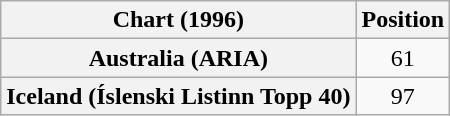<table class="wikitable plainrowheaders sortable" style="text-align:center;">
<tr>
<th scope="col">Chart (1996)</th>
<th scope="col">Position</th>
</tr>
<tr>
<th scope="row">Australia (ARIA)</th>
<td align="center">61</td>
</tr>
<tr>
<th scope="row">Iceland (Íslenski Listinn Topp 40)</th>
<td align="center">97</td>
</tr>
</table>
